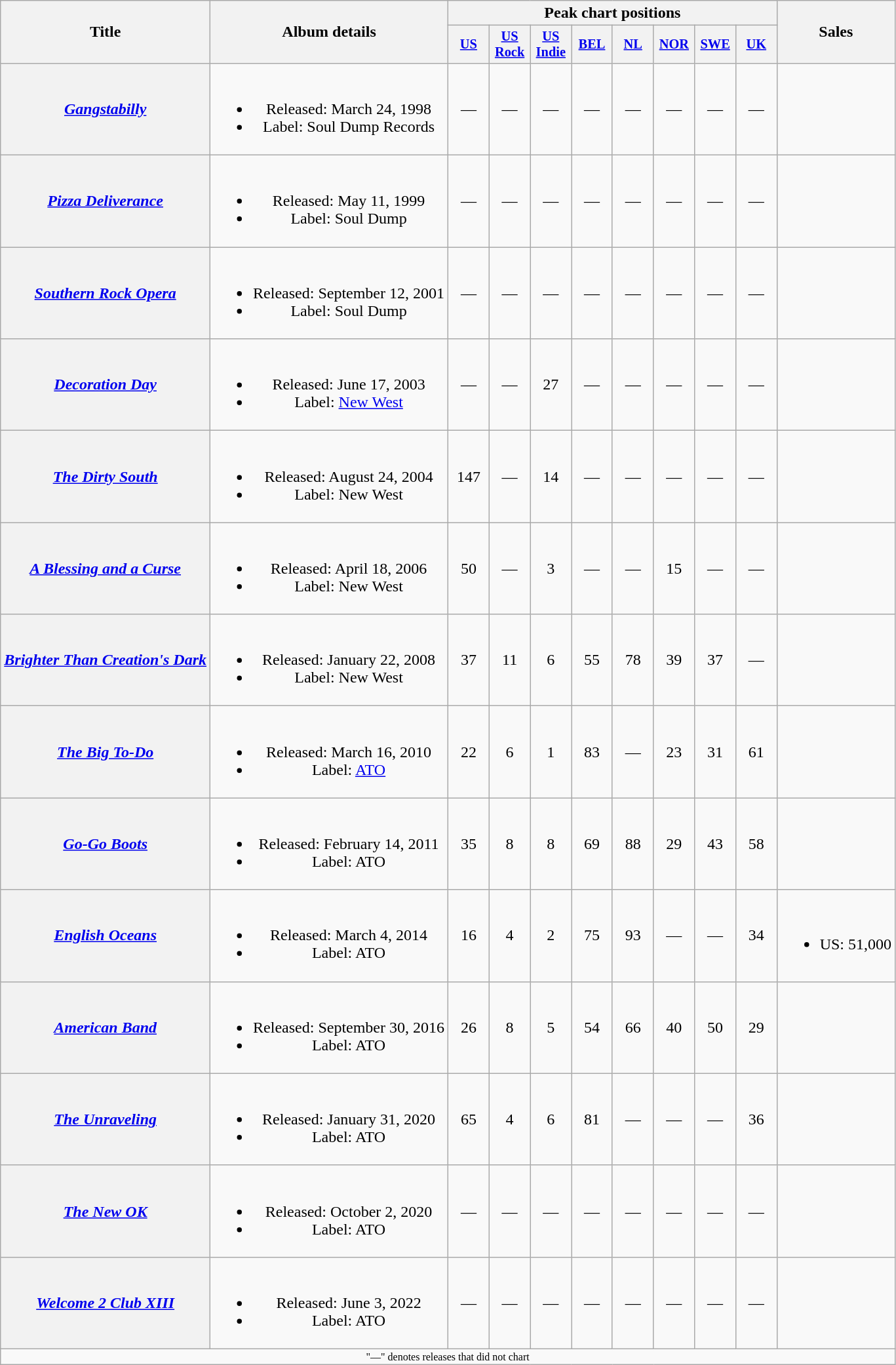<table class="wikitable plainrowheaders" style="text-align:center;">
<tr>
<th scope="col" rowspan="2">Title</th>
<th scope="col" rowspan="2">Album details</th>
<th scope="col" colspan="8">Peak chart positions</th>
<th scope="col" rowspan="2">Sales</th>
</tr>
<tr>
<th style="width:2.6em;font-size:85%;"><a href='#'>US</a><br></th>
<th style="width:2.6em;font-size:85%;"><a href='#'>US<br>Rock</a><br></th>
<th style="width:2.6em;font-size:85%;"><a href='#'>US<br>Indie</a><br></th>
<th style="width:2.6em;font-size:85%;"><a href='#'>BEL</a><br></th>
<th style="width:2.6em;font-size:85%;"><a href='#'>NL</a><br></th>
<th style="width:2.6em;font-size:85%;"><a href='#'>NOR</a><br></th>
<th style="width:2.6em;font-size:85%;"><a href='#'>SWE</a><br></th>
<th style="width:2.6em;font-size:85%;"><a href='#'>UK</a><br></th>
</tr>
<tr>
<th scope="row"><em><a href='#'>Gangstabilly</a></em></th>
<td><br><ul><li>Released: March 24, 1998</li><li>Label: Soul Dump Records</li></ul></td>
<td>—</td>
<td>—</td>
<td>—</td>
<td>—</td>
<td>—</td>
<td>—</td>
<td>—</td>
<td>—</td>
<td></td>
</tr>
<tr>
<th scope="row"><em><a href='#'>Pizza Deliverance</a></em></th>
<td><br><ul><li>Released: May 11, 1999</li><li>Label: Soul Dump</li></ul></td>
<td>—</td>
<td>—</td>
<td>—</td>
<td>—</td>
<td>—</td>
<td>—</td>
<td>—</td>
<td>—</td>
<td></td>
</tr>
<tr>
<th scope="row"><em><a href='#'>Southern Rock Opera</a></em></th>
<td><br><ul><li>Released: September 12, 2001</li><li>Label: Soul Dump</li></ul></td>
<td>—</td>
<td>—</td>
<td>—</td>
<td>—</td>
<td>—</td>
<td>—</td>
<td>—</td>
<td>—</td>
<td></td>
</tr>
<tr>
<th scope="row"><em><a href='#'>Decoration Day</a></em></th>
<td><br><ul><li>Released: June 17, 2003</li><li>Label: <a href='#'>New West</a></li></ul></td>
<td>—</td>
<td>—</td>
<td>27</td>
<td>—</td>
<td>—</td>
<td>—</td>
<td>—</td>
<td>—</td>
<td></td>
</tr>
<tr>
<th scope="row"><em><a href='#'>The Dirty South</a></em></th>
<td><br><ul><li>Released: August 24, 2004</li><li>Label: New West</li></ul></td>
<td>147</td>
<td>—</td>
<td>14</td>
<td>—</td>
<td>—</td>
<td>—</td>
<td>—</td>
<td>—</td>
<td></td>
</tr>
<tr>
<th scope="row"><em><a href='#'>A Blessing and a Curse</a></em></th>
<td><br><ul><li>Released: April 18, 2006</li><li>Label: New West</li></ul></td>
<td>50</td>
<td>—</td>
<td>3</td>
<td>—</td>
<td>—</td>
<td>15</td>
<td>—</td>
<td>—</td>
<td></td>
</tr>
<tr>
<th scope="row"><em><a href='#'>Brighter Than Creation's Dark</a></em></th>
<td><br><ul><li>Released: January 22, 2008</li><li>Label: New West</li></ul></td>
<td>37</td>
<td>11</td>
<td>6</td>
<td>55</td>
<td>78</td>
<td>39</td>
<td>37</td>
<td>—</td>
<td></td>
</tr>
<tr>
<th scope="row"><em><a href='#'>The Big To-Do</a></em></th>
<td><br><ul><li>Released: March 16, 2010</li><li>Label: <a href='#'>ATO</a></li></ul></td>
<td>22</td>
<td>6</td>
<td>1</td>
<td>83</td>
<td>—</td>
<td>23</td>
<td>31</td>
<td>61</td>
<td></td>
</tr>
<tr>
<th scope="row"><em><a href='#'>Go-Go Boots</a></em></th>
<td><br><ul><li>Released: February 14, 2011</li><li>Label: ATO</li></ul></td>
<td>35</td>
<td>8</td>
<td>8</td>
<td>69</td>
<td>88</td>
<td>29</td>
<td>43</td>
<td>58</td>
<td></td>
</tr>
<tr>
<th scope="row"><em><a href='#'>English Oceans</a></em></th>
<td><br><ul><li>Released: March 4, 2014</li><li>Label: ATO</li></ul></td>
<td>16</td>
<td>4</td>
<td>2</td>
<td>75</td>
<td>93</td>
<td>—</td>
<td>—</td>
<td>34</td>
<td><br><ul><li>US: 51,000</li></ul></td>
</tr>
<tr>
<th scope="row"><em><a href='#'>American Band</a></em></th>
<td><br><ul><li>Released: September 30, 2016</li><li>Label: ATO</li></ul></td>
<td>26</td>
<td>8</td>
<td>5</td>
<td>54</td>
<td>66</td>
<td>40<br></td>
<td>50<br></td>
<td>29</td>
<td></td>
</tr>
<tr>
<th scope="row"><em><a href='#'>The Unraveling</a></em></th>
<td><br><ul><li>Released: January 31, 2020</li><li>Label: ATO</li></ul></td>
<td>65</td>
<td>4</td>
<td>6</td>
<td>81</td>
<td>—</td>
<td>—</td>
<td>—</td>
<td>36</td>
<td></td>
</tr>
<tr>
<th scope="row"><em><a href='#'>The New OK</a></em></th>
<td><br><ul><li>Released: October 2, 2020</li><li>Label: ATO</li></ul></td>
<td>—</td>
<td>—</td>
<td>—</td>
<td>—</td>
<td>—</td>
<td>—</td>
<td>—</td>
<td>—</td>
<td></td>
</tr>
<tr>
<th scope="row"><em><a href='#'>Welcome 2 Club XIII</a></em></th>
<td><br><ul><li>Released: June 3, 2022</li><li>Label: ATO</li></ul></td>
<td>—</td>
<td>—</td>
<td>—</td>
<td>—</td>
<td>—</td>
<td>—</td>
<td>—</td>
<td>—</td>
<td></td>
</tr>
<tr>
<td colspan="13" style="font-size:8pt">"—" denotes releases that did not chart</td>
</tr>
</table>
